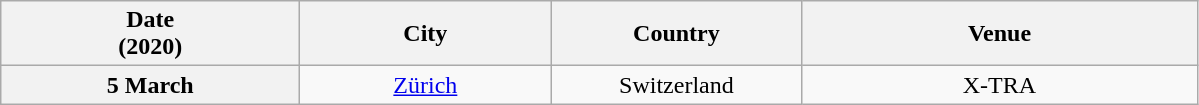<table class="wikitable plainrowheaders" style="text-align:center;">
<tr>
<th scope="col" style="width:12em;">Date<br>(2020)</th>
<th scope="col" style="width:10em;">City</th>
<th scope="col" style="width:10em;">Country</th>
<th scope="col" style="width:16em;">Venue</th>
</tr>
<tr>
<th scope="row" style="text-align:center;">5 March</th>
<td><a href='#'>Zürich</a></td>
<td>Switzerland</td>
<td>X-TRA</td>
</tr>
</table>
